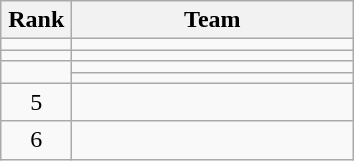<table class="wikitable" style="text-align:center;">
<tr>
<th width=40>Rank</th>
<th width=180>Team</th>
</tr>
<tr>
<td></td>
<td align=left></td>
</tr>
<tr>
<td></td>
<td align=left></td>
</tr>
<tr>
<td rowspan=2></td>
<td align=left></td>
</tr>
<tr>
<td align=left></td>
</tr>
<tr>
<td>5</td>
<td align=left></td>
</tr>
<tr>
<td>6</td>
<td align=left></td>
</tr>
</table>
